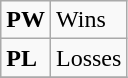<table class="wikitable">
<tr>
<td><strong>PW</strong></td>
<td>Wins</td>
</tr>
<tr>
<td><strong>PL</strong></td>
<td>Losses</td>
</tr>
<tr>
</tr>
</table>
